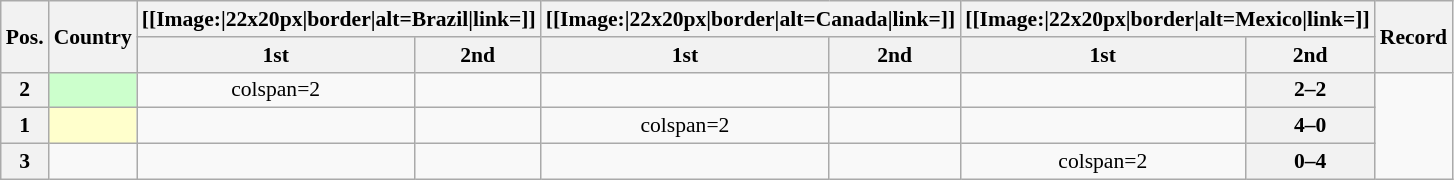<table class="wikitable sortable nowrap" style="text-align:center; font-size:0.9em;">
<tr>
<th rowspan="2">Pos.</th>
<th rowspan="2">Country</th>
<th colspan="2">[[Image:|22x20px|border|alt=Brazil|link=]]</th>
<th colspan="2">[[Image:|22x20px|border|alt=Canada|link=]]</th>
<th colspan="2">[[Image:|22x20px|border|alt=Mexico|link=]]</th>
<th rowspan="2">Record</th>
</tr>
<tr>
<th>1st</th>
<th>2nd</th>
<th>1st</th>
<th>2nd</th>
<th>1st</th>
<th>2nd</th>
</tr>
<tr>
<th>2</th>
<td style="text-align:left; background:#ccffcc;"></td>
<td>colspan=2  </td>
<td> </td>
<td> </td>
<td> </td>
<td> </td>
<th>2–2</th>
</tr>
<tr>
<th>1</th>
<td style="text-align:left; background:#ffffcc;"></td>
<td> </td>
<td> </td>
<td>colspan=2  </td>
<td> </td>
<td> </td>
<th>4–0</th>
</tr>
<tr>
<th>3</th>
<td style="text-align:left;"></td>
<td> </td>
<td> </td>
<td> </td>
<td> </td>
<td>colspan=2  </td>
<th>0–4</th>
</tr>
</table>
